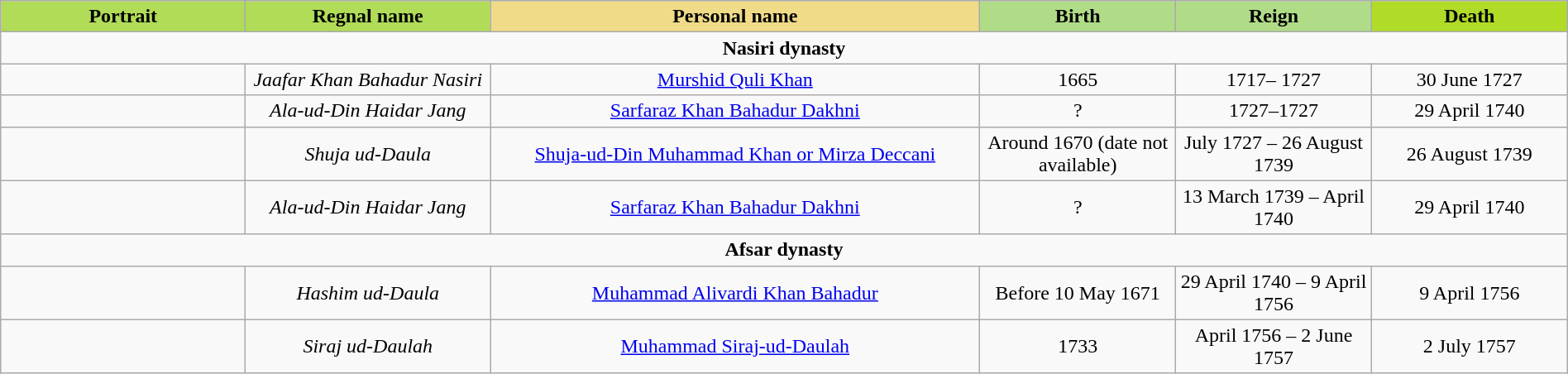<table style="width:100%;" class="wikitable">
<tr>
<th style="background:#b0dc58; width:10%;">Portrait</th>
<th style="background:#b0dc58; width:10%;">Regnal name</th>
<th style="background:#f0dc88; width:20%;">Personal name</th>
<th style="background:#b0dc88; width:8%;">Birth</th>
<th style="background:#b0dc88; width:8%;">Reign</th>
<th style="background:#b0dc28; width:8%;">Death</th>
</tr>
<tr>
<td colspan="6" style="text-align:center;"><strong>Nasiri dynasty</strong></td>
</tr>
<tr>
<td style="text-align:center;"></td>
<td style="text-align:center;"><em>Jaafar Khan Bahadur Nasiri</em></td>
<td style="text-align:center;"><a href='#'>Murshid Quli Khan</a></td>
<td style="text-align:center;">1665</td>
<td style="text-align:center;">1717– 1727</td>
<td style="text-align:center;">30 June 1727</td>
</tr>
<tr>
<td style="text-align:center;"></td>
<td style="text-align:center;"><em>Ala-ud-Din Haidar Jang</em></td>
<td style="text-align:center;"><a href='#'>Sarfaraz Khan Bahadur Dakhni</a></td>
<td style="text-align:center;">?</td>
<td style="text-align:center;">1727–1727</td>
<td style="text-align:center;">29 April 1740</td>
</tr>
<tr>
<td style="text-align:center;"></td>
<td style="text-align:center;"><em>Shuja ud-Daula</em></td>
<td style="text-align:center;"><a href='#'>Shuja-ud-Din Muhammad Khan or Mirza Deccani</a></td>
<td style="text-align:center;">Around 1670 (date not available)</td>
<td style="text-align:center;">July 1727 – 26 August 1739</td>
<td style="text-align:center;">26 August 1739</td>
</tr>
<tr>
<td style="text-align:center;"></td>
<td style="text-align:center;"><em>Ala-ud-Din Haidar Jang</em></td>
<td style="text-align:center;"><a href='#'>Sarfaraz Khan Bahadur Dakhni</a></td>
<td style="text-align:center;">?</td>
<td style="text-align:center;">13 March 1739 – April 1740</td>
<td style="text-align:center;">29 April 1740</td>
</tr>
<tr>
<td colspan="6" style="text-align:center;"><strong>Afsar dynasty</strong></td>
</tr>
<tr>
<td style="text-align:center;"></td>
<td style="text-align:center;"><em>Hashim ud-Daula </em></td>
<td style="text-align:center;"><a href='#'>Muhammad Alivardi Khan Bahadur</a></td>
<td style="text-align:center;">Before 10 May 1671</td>
<td style="text-align:center;">29 April 1740 – 9 April 1756</td>
<td style="text-align:center;">9 April 1756</td>
</tr>
<tr>
<td style="text-align:center;"></td>
<td style="text-align:center;"><em>Siraj ud-Daulah </em></td>
<td style="text-align:center;"><a href='#'>Muhammad Siraj-ud-Daulah</a></td>
<td style="text-align:center;">1733</td>
<td style="text-align:center;">April 1756 – 2 June 1757</td>
<td style="text-align:center;">2 July 1757</td>
</tr>
</table>
